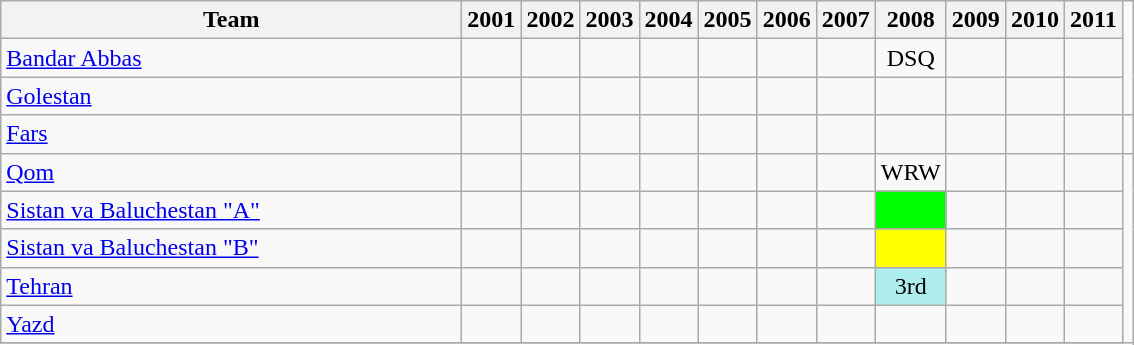<table class="wikitable sortable" style="text-align: center;">
<tr>
<th style="width:300px;">Team</th>
<th>2001</th>
<th>2002</th>
<th>2003</th>
<th>2004</th>
<th>2005</th>
<th>2006</th>
<th>2007</th>
<th>2008</th>
<th>2009</th>
<th>2010</th>
<th>2011</th>
</tr>
<tr>
<td style="text-align:left;"><a href='#'>Bandar Abbas</a></td>
<td style="background:White,"></td>
<td style="background:White,"></td>
<td style="background:White,"></td>
<td style="background:White,"></td>
<td style="background:White,"></td>
<td style="background:White,"></td>
<td style="background:White,"></td>
<td style="background:White,">DSQ</td>
<td style="background:White,"></td>
<td style="background:White,"></td>
<td style="background:White,"></td>
</tr>
<tr>
<td style="text-align:left;"><a href='#'>Golestan</a></td>
<td style="background:White,"></td>
<td style="background:White,"></td>
<td style="background:White,"></td>
<td style="background:White,"></td>
<td style="background:White,"></td>
<td style="background:White,"></td>
<td style="background:White,"></td>
<td style="background:White,"></td>
<td style="background:White,"></td>
<td style="background:White,"></td>
<td style="background:White,"></td>
</tr>
<tr>
<td style="text-align:left;"><a href='#'>Fars</a></td>
<td style="background:White,"></td>
<td style="background:White,"></td>
<td style="background:White,"></td>
<td style="background:White,"></td>
<td style="background:White,"></td>
<td style="background:White,"></td>
<td style="background:White,"></td>
<td style="background:White,"></td>
<td style="background:White,"></td>
<td style="background:White,"></td>
<td style="background:White,"></td>
<td style="background:White,"></td>
</tr>
<tr>
<td style="text-align:left;"><a href='#'>Qom</a></td>
<td style="background:White,"></td>
<td style="background:White,"></td>
<td style="background:White,"></td>
<td style="background:White,"></td>
<td style="background:White,"></td>
<td style="background:White,"></td>
<td style="background:White,"></td>
<td style="background:White,">WRW</td>
<td style="background:White,"></td>
<td style="background:White,"></td>
<td style="background:White,"></td>
</tr>
<tr>
<td style="text-align:left;"><a href='#'>Sistan va Baluchestan "A"</a></td>
<td style="background:White,"></td>
<td style="background:White,"></td>
<td style="background:White,"></td>
<td style="background:White,"></td>
<td style="background:White,"></td>
<td style="background:White,"></td>
<td style="background:White,"></td>
<td style="background:lime;"></td>
<td style="background:White,"></td>
<td style="background:White,"></td>
<td style="background:White,"></td>
</tr>
<tr>
<td style="text-align:left;"><a href='#'>Sistan va Baluchestan "B"</a></td>
<td style="background:White,"></td>
<td style="background:White,"></td>
<td style="background:White,"></td>
<td style="background:White,"></td>
<td style="background:White,"></td>
<td style="background:White,"></td>
<td style="background:White,"></td>
<td style="background:yellow;"></td>
<td style="background:White,"></td>
<td style="background:White,"></td>
<td style="background:White,"></td>
</tr>
<tr>
<td style="text-align:left;"><a href='#'>Tehran</a></td>
<td style="background:White,"></td>
<td style="background:White,"></td>
<td style="background:White,"></td>
<td style="background:White,"></td>
<td style="background:White,"></td>
<td style="background:White,"></td>
<td style="background:White,"></td>
<td style="background:#afeeee;">3rd</td>
<td style="background:White,"></td>
<td style="background:White,"></td>
<td style="background:White,"></td>
</tr>
<tr>
<td style="text-align:left;"><a href='#'>Yazd</a></td>
<td style="background:White,"></td>
<td style="background:White,"></td>
<td style="background:White,"></td>
<td style="background:White,"></td>
<td style="background:White,"></td>
<td style="background:White,"></td>
<td style="background:White,"></td>
<td style="background:White,"></td>
<td style="background:White,"></td>
<td style="background:White,"></td>
<td style="background:White,"></td>
</tr>
<tr>
</tr>
</table>
